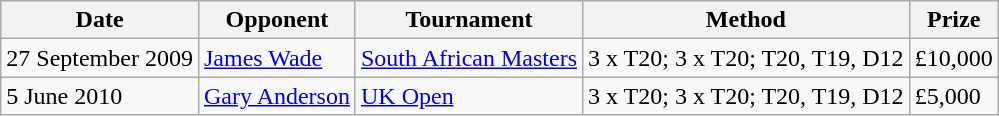<table class="wikitable">
<tr>
<th>Date</th>
<th>Opponent</th>
<th>Tournament</th>
<th>Method</th>
<th>Prize</th>
</tr>
<tr>
<td>27 September 2009</td>
<td> <a href='#'>James Wade</a></td>
<td><a href='#'>South African Masters</a></td>
<td>3 x T20; 3 x T20; T20, T19, D12</td>
<td>£10,000</td>
</tr>
<tr>
<td>5 June 2010</td>
<td> <a href='#'>Gary Anderson</a></td>
<td><a href='#'>UK Open</a></td>
<td>3 x T20; 3 x T20; T20, T19, D12</td>
<td>£5,000</td>
</tr>
</table>
